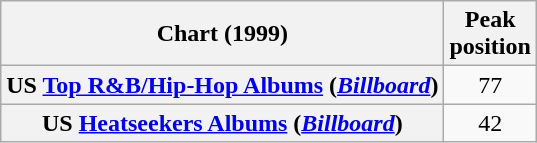<table class="wikitable sortable plainrowheaders" style="text-align:center">
<tr>
<th scope="col">Chart (1999)</th>
<th scope="col">Peak<br> position</th>
</tr>
<tr>
<th scope="row">US <a href='#'>Top R&B/Hip-Hop Albums</a> (<em><a href='#'>Billboard</a></em>)</th>
<td>77</td>
</tr>
<tr>
<th scope="row">US <a href='#'>Heatseekers Albums</a> (<em><a href='#'>Billboard</a></em>)</th>
<td>42</td>
</tr>
</table>
